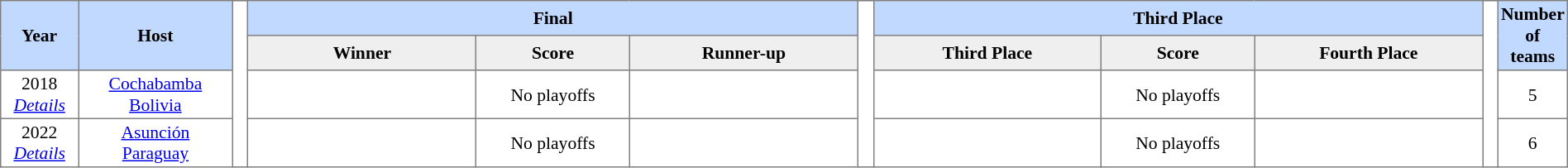<table border=1 style="border-collapse:collapse; font-size:90%; text-align:center; width:100%" cellpadding=2 cellspacing=0>
<tr bgcolor=#C1D8FF>
<th rowspan=2 width=5%>Year</th>
<th rowspan=2 width=10%>Host</th>
<th width=1% rowspan=7 bgcolor=ffffff></th>
<th colspan=3>Final</th>
<th width=1% rowspan=7 bgcolor=ffffff></th>
<th colspan=3>Third Place</th>
<th width=1% rowspan=7 bgcolor=ffffff></th>
<th rowspan=2 width=10%>Number of teams</th>
</tr>
<tr bgcolor=#EFEFEF>
<th width=15%>Winner</th>
<th width=10%>Score</th>
<th width=15%>Runner-up</th>
<th width=15%>Third Place</th>
<th width=10%>Score</th>
<th width=15%>Fourth Place</th>
</tr>
<tr align=center>
<td>2018<br><em><a href='#'>Details</a></em></td>
<td><a href='#'>Cochabamba</a><br><a href='#'>Bolivia</a></td>
<td><strong></strong></td>
<td><span>No playoffs</span></td>
<td></td>
<td></td>
<td><span>No playoffs</span></td>
<td></td>
<td>5</td>
</tr>
<tr align=center>
<td>2022<br><em><a href='#'>Details</a></em></td>
<td><a href='#'>Asunción</a><br><a href='#'>Paraguay</a></td>
<td><strong></strong></td>
<td><span>No playoffs</span></td>
<td></td>
<td></td>
<td><span>No playoffs</span></td>
<td></td>
<td>6</td>
</tr>
</table>
